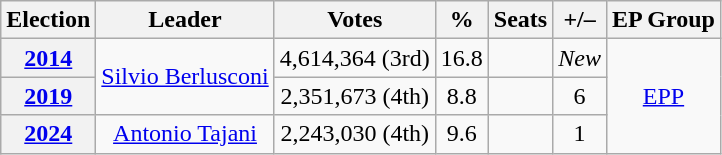<table class="wikitable" style="text-align:center">
<tr>
<th>Election</th>
<th>Leader</th>
<th>Votes</th>
<th>%</th>
<th>Seats</th>
<th>+/–</th>
<th>EP Group</th>
</tr>
<tr>
<th><a href='#'>2014</a></th>
<td rowspan="2"><a href='#'>Silvio Berlusconi</a></td>
<td>4,614,364 (3rd)</td>
<td>16.8</td>
<td></td>
<td><em>New</em></td>
<td rowspan="3"><a href='#'>EPP</a></td>
</tr>
<tr>
<th><a href='#'>2019</a></th>
<td>2,351,673 (4th)</td>
<td>8.8</td>
<td></td>
<td> 6</td>
</tr>
<tr>
<th><a href='#'>2024</a></th>
<td><a href='#'>Antonio Tajani</a></td>
<td>2,243,030 (4th)</td>
<td>9.6</td>
<td></td>
<td> 1</td>
</tr>
</table>
